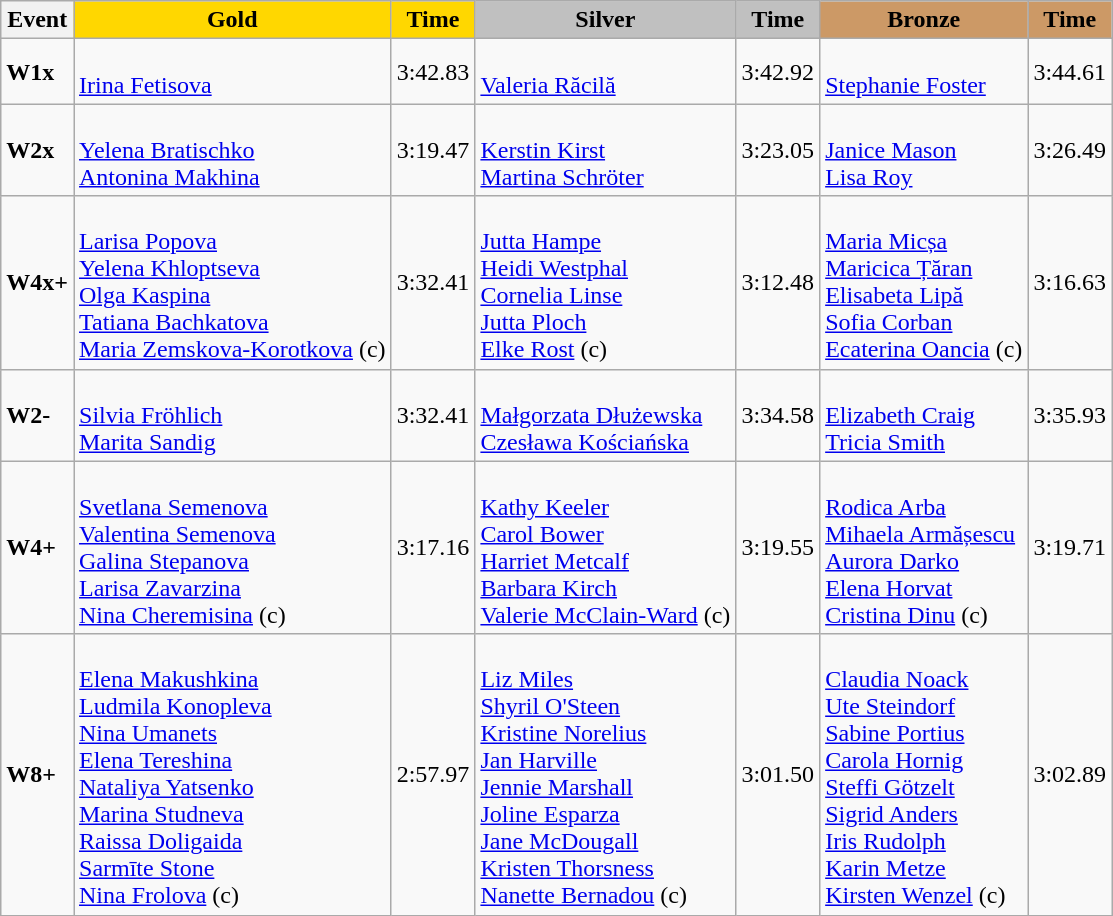<table class="wikitable">
<tr>
<th>Event</th>
<th style="background: gold;">Gold</th>
<th style="background: gold;">Time</th>
<th style="background: silver;">Silver</th>
<th style="background: silver;">Time</th>
<th style="background: #cc9966;">Bronze</th>
<th style="background: #cc9966;">Time</th>
</tr>
<tr>
<td><strong>W1x</strong></td>
<td><br><a href='#'>Irina Fetisova</a></td>
<td>3:42.83</td>
<td> <br><a href='#'>Valeria Răcilă</a></td>
<td>3:42.92</td>
<td> <br><a href='#'>Stephanie Foster</a></td>
<td>3:44.61</td>
</tr>
<tr>
<td><strong>W2x</strong></td>
<td> <br><a href='#'>Yelena Bratischko</a><br><a href='#'>Antonina Makhina</a></td>
<td>3:19.47</td>
<td> <br><a href='#'>Kerstin Kirst</a><br><a href='#'>Martina Schröter</a></td>
<td>3:23.05</td>
<td> <br> <a href='#'>Janice Mason</a> <br> <a href='#'>Lisa Roy</a></td>
<td>3:26.49</td>
</tr>
<tr>
<td><strong>W4x+</strong></td>
<td> <br> <a href='#'>Larisa Popova</a> <br> <a href='#'>Yelena Khloptseva</a> <br> <a href='#'>Olga Kaspina</a> <br> <a href='#'>Tatiana Bachkatova</a> <br> <a href='#'>Maria Zemskova-Korotkova</a> (c)</td>
<td>3:32.41</td>
<td> <br> <a href='#'>Jutta Hampe</a> <br> <a href='#'>Heidi Westphal</a> <br> <a href='#'>Cornelia Linse</a> <br> <a href='#'>Jutta Ploch</a> <br> <a href='#'>Elke Rost</a> (c)</td>
<td>3:12.48</td>
<td> <br> <a href='#'>Maria Micșa</a> <br> <a href='#'>Maricica Țăran</a> <br> <a href='#'>Elisabeta Lipă</a> <br> <a href='#'>Sofia Corban</a> <br> <a href='#'>Ecaterina Oancia</a> (c)</td>
<td>3:16.63</td>
</tr>
<tr>
<td><strong>W2-</strong></td>
<td> <br><a href='#'>Silvia Fröhlich</a><br><a href='#'>Marita Sandig</a></td>
<td>3:32.41</td>
<td> <br><a href='#'>Małgorzata Dłużewska</a><br><a href='#'>Czesława Kościańska</a></td>
<td>3:34.58</td>
<td> <br><a href='#'>Elizabeth Craig</a><br><a href='#'>Tricia Smith</a></td>
<td>3:35.93</td>
</tr>
<tr>
<td><strong>W4+</strong></td>
<td> <br> <a href='#'>Svetlana Semenova</a> <br> <a href='#'>Valentina Semenova</a> <br> <a href='#'>Galina Stepanova</a> <br> <a href='#'>Larisa Zavarzina</a> <br> <a href='#'>Nina Cheremisina</a> (c)</td>
<td>3:17.16</td>
<td> <br> <a href='#'>Kathy Keeler</a> <br> <a href='#'>Carol Bower</a> <br> <a href='#'>Harriet Metcalf</a> <br> <a href='#'>Barbara Kirch</a> <br> <a href='#'>Valerie McClain-Ward</a> (c)</td>
<td>3:19.55</td>
<td> <br> <a href='#'>Rodica Arba</a> <br> <a href='#'>Mihaela Armășescu</a> <br> <a href='#'>Aurora Darko</a> <br> <a href='#'>Elena Horvat</a> <br> <a href='#'>Cristina Dinu</a> (c)</td>
<td>3:19.71</td>
</tr>
<tr>
<td><strong>W8+</strong></td>
<td> <br> <a href='#'>Elena Makushkina</a> <br> <a href='#'>Ludmila Konopleva</a> <br> <a href='#'>Nina Umanets</a> <br> <a href='#'>Elena Tereshina</a> <br> <a href='#'>Nataliya Yatsenko</a> <br> <a href='#'>Marina Studneva</a> <br> <a href='#'>Raissa Doligaida</a> <br> <a href='#'>Sarmīte Stone</a> <br> <a href='#'>Nina Frolova</a> (c)</td>
<td>2:57.97</td>
<td> <br> <a href='#'>Liz Miles</a> <br> <a href='#'>Shyril O'Steen</a> <br> <a href='#'>Kristine Norelius</a> <br> <a href='#'>Jan Harville</a> <br> <a href='#'>Jennie Marshall</a> <br> <a href='#'>Joline Esparza</a> <br> <a href='#'>Jane McDougall</a> <br> <a href='#'>Kristen Thorsness</a> <br> <a href='#'>Nanette Bernadou</a> (c)</td>
<td>3:01.50</td>
<td> <br> <a href='#'>Claudia Noack</a> <br> <a href='#'>Ute Steindorf</a> <br> <a href='#'>Sabine Portius</a> <br> <a href='#'>Carola Hornig</a> <br> <a href='#'>Steffi Götzelt</a> <br> <a href='#'>Sigrid Anders</a> <br> <a href='#'>Iris Rudolph</a> <br> <a href='#'>Karin Metze</a> <br> <a href='#'>Kirsten Wenzel</a> (c)</td>
<td>3:02.89</td>
</tr>
</table>
